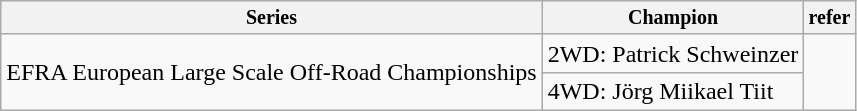<table class="wikitable">
<tr style="font-size:10pt;font-weight:bold">
<th>Series</th>
<th>Champion</th>
<th>refer</th>
</tr>
<tr>
<td rowspan=2>EFRA European Large Scale Off-Road Championships</td>
<td>2WD:  Patrick Schweinzer</td>
<td rowspan=2></td>
</tr>
<tr>
<td>4WD:  Jörg Miikael Tiit</td>
</tr>
</table>
